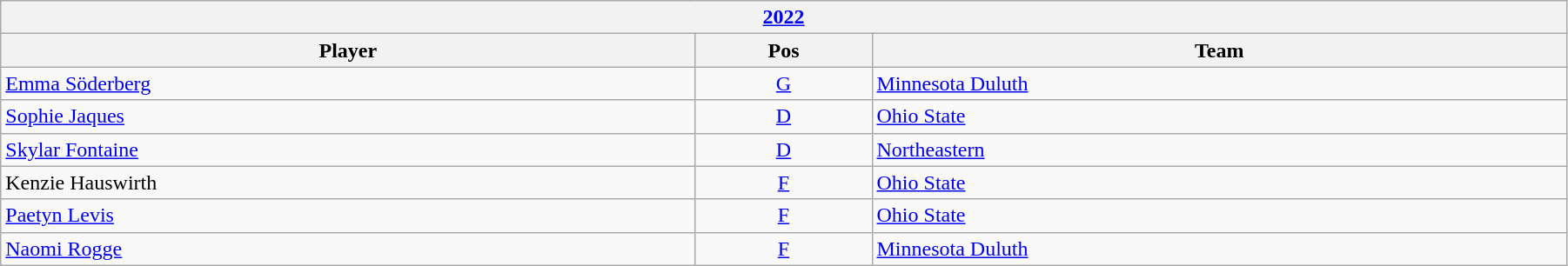<table class="wikitable" width=95%>
<tr>
<th colspan=3><a href='#'>2022</a></th>
</tr>
<tr>
<th>Player</th>
<th>Pos</th>
<th>Team</th>
</tr>
<tr>
<td><a href='#'>Emma Söderberg</a></td>
<td style="text-align:center;"><a href='#'>G</a></td>
<td><a href='#'>Minnesota Duluth</a></td>
</tr>
<tr>
<td><a href='#'>Sophie Jaques</a></td>
<td style="text-align:center;"><a href='#'>D</a></td>
<td><a href='#'>Ohio State</a></td>
</tr>
<tr>
<td><a href='#'>Skylar Fontaine</a></td>
<td style="text-align:center;"><a href='#'>D</a></td>
<td><a href='#'>Northeastern</a></td>
</tr>
<tr>
<td>Kenzie Hauswirth</td>
<td style="text-align:center;"><a href='#'>F</a></td>
<td><a href='#'>Ohio State</a></td>
</tr>
<tr>
<td><a href='#'>Paetyn Levis</a></td>
<td style="text-align:center;"><a href='#'>F</a></td>
<td><a href='#'>Ohio State</a></td>
</tr>
<tr>
<td><a href='#'>Naomi Rogge</a></td>
<td style="text-align:center;"><a href='#'>F</a></td>
<td><a href='#'>Minnesota Duluth</a></td>
</tr>
</table>
